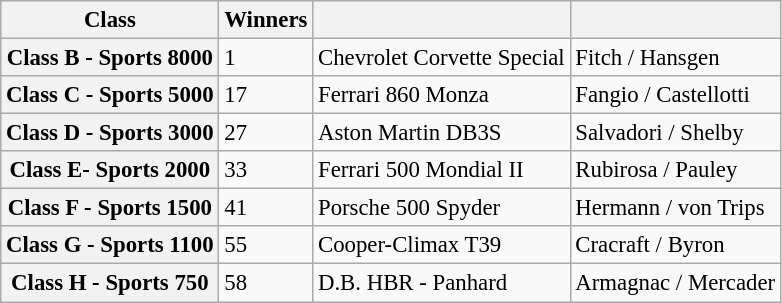<table class="wikitable" style="font-size: 95%">
<tr>
<th>Class</th>
<th>Winners</th>
<th></th>
<th></th>
</tr>
<tr>
<th>Class B - Sports 8000</th>
<td>1</td>
<td>Chevrolet Corvette Special</td>
<td>Fitch / Hansgen</td>
</tr>
<tr>
<th>Class C - Sports 5000</th>
<td>17</td>
<td>Ferrari 860 Monza</td>
<td>Fangio / Castellotti</td>
</tr>
<tr>
<th>Class D - Sports 3000</th>
<td>27</td>
<td>Aston Martin DB3S</td>
<td>Salvadori / Shelby</td>
</tr>
<tr>
<th>Class E- Sports 2000</th>
<td>33</td>
<td>Ferrari 500 Mondial II</td>
<td>Rubirosa / Pauley</td>
</tr>
<tr>
<th>Class F - Sports 1500</th>
<td>41</td>
<td>Porsche 500 Spyder</td>
<td>Hermann / von Trips</td>
</tr>
<tr>
<th>Class G - Sports 1100</th>
<td>55</td>
<td>Cooper-Climax T39</td>
<td>Cracraft / Byron</td>
</tr>
<tr>
<th>Class H - Sports 750</th>
<td>58</td>
<td>D.B. HBR - Panhard</td>
<td>Armagnac / Mercader</td>
</tr>
</table>
